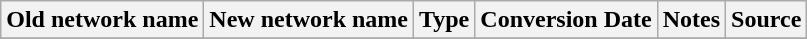<table class="wikitable">
<tr>
<th>Old network name</th>
<th>New network name</th>
<th>Type</th>
<th>Conversion Date</th>
<th>Notes</th>
<th>Source</th>
</tr>
<tr>
</tr>
</table>
